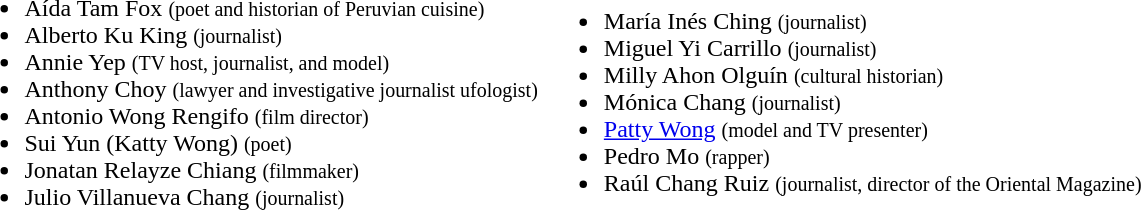<table>
<tr>
<td><br><ul><li>Aída Tam Fox <small> (poet and historian of Peruvian cuisine) </small></li><li>Alberto Ku King <small> (journalist) </small></li><li>Annie Yep <small> (TV host, journalist, and model) </small></li><li>Anthony Choy <small> (lawyer and investigative journalist ufologist) </small></li><li>Antonio Wong Rengifo <small> (film director) </small></li><li>Sui Yun (Katty Wong) <small> (poet) </small></li><li>Jonatan Relayze Chiang <small> (filmmaker) </small></li><li>Julio Villanueva Chang <small> (journalist)</small></li></ul></td>
<td><br><ul><li>María Inés Ching <small> (journalist) </small></li><li>Miguel Yi Carrillo <small> (journalist) </small></li><li>Milly Ahon Olguín <small> (cultural historian) </small></li><li>Mónica Chang <small> (journalist) </small></li><li><a href='#'>Patty Wong</a> <small> (model and TV presenter) </small></li><li>Pedro Mo <small> (rapper) </small></li><li>Raúl Chang Ruiz <small> (journalist, director of the Oriental Magazine) </small></li></ul></td>
</tr>
</table>
